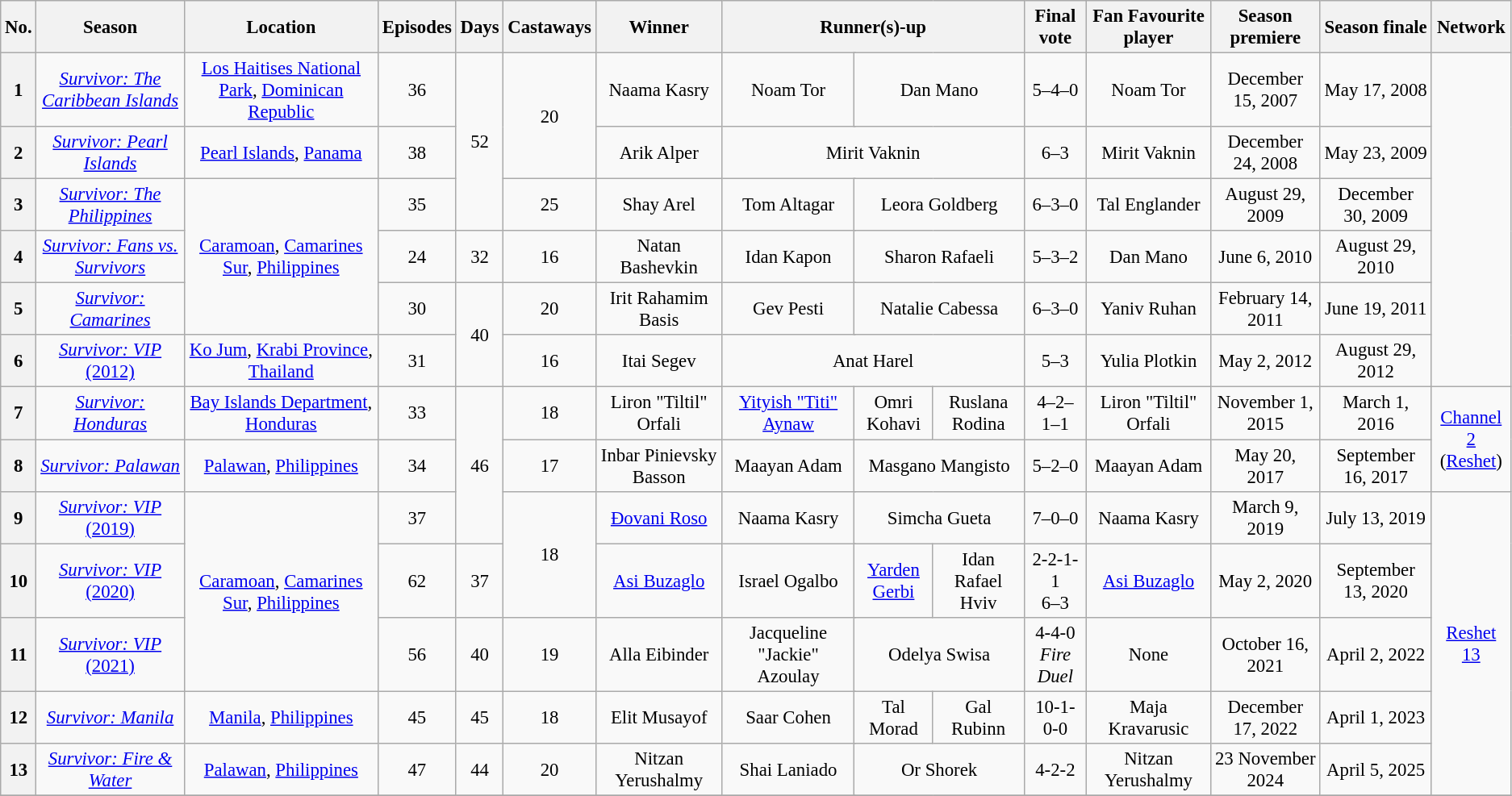<table class="wikitable" style="font-size:95%; text-align:center">
<tr>
<th>No.</th>
<th>Season</th>
<th>Location</th>
<th>Episodes</th>
<th>Days</th>
<th>Castaways</th>
<th>Winner</th>
<th colspan=4>Runner(s)-up</th>
<th>Final vote</th>
<th>Fan Favourite player</th>
<th>Season premiere</th>
<th>Season finale</th>
<th>Network</th>
</tr>
<tr>
<th>1</th>
<td><em><a href='#'>Survivor: The Caribbean Islands</a></em></td>
<td><a href='#'>Los Haitises National Park</a>, <a href='#'>Dominican Republic</a></td>
<td>36</td>
<td rowspan=3>52</td>
<td rowspan=2>20</td>
<td>Naama Kasry</td>
<td colspan="2">Noam Tor</td>
<td colspan="2">Dan Mano</td>
<td>5–4–0</td>
<td>Noam Tor</td>
<td>December 15, 2007</td>
<td>May 17, 2008</td>
<td rowspan=6></td>
</tr>
<tr>
<th>2</th>
<td><em><a href='#'>Survivor: Pearl Islands</a></em></td>
<td><a href='#'>Pearl Islands</a>, <a href='#'>Panama</a></td>
<td>38</td>
<td>Arik Alper</td>
<td colspan=4>Mirit Vaknin</td>
<td>6–3</td>
<td>Mirit Vaknin</td>
<td>December 24, 2008</td>
<td>May 23, 2009</td>
</tr>
<tr>
<th>3</th>
<td><em><a href='#'>Survivor: The Philippines</a></em></td>
<td rowspan=3><a href='#'>Caramoan</a>, <a href='#'>Camarines Sur</a>, <a href='#'>Philippines</a></td>
<td>35</td>
<td>25</td>
<td>Shay Arel</td>
<td colspan="2">Tom Altagar</td>
<td colspan="2">Leora Goldberg</td>
<td>6–3–0</td>
<td>Tal Englander</td>
<td>August 29, 2009</td>
<td>December 30, 2009</td>
</tr>
<tr>
<th>4</th>
<td><em><a href='#'>Survivor: Fans vs. Survivors</a></em></td>
<td>24</td>
<td>32</td>
<td>16</td>
<td>Natan Bashevkin</td>
<td colspan="2">Idan Kapon</td>
<td colspan="2">Sharon Rafaeli</td>
<td>5–3–2</td>
<td>Dan Mano</td>
<td>June 6, 2010</td>
<td>August 29, 2010</td>
</tr>
<tr>
<th>5</th>
<td><em><a href='#'>Survivor: Camarines</a></em></td>
<td>30</td>
<td rowspan=2>40</td>
<td>20</td>
<td>Irit Rahamim Basis</td>
<td colspan="2">Gev Pesti</td>
<td colspan="2">Natalie Cabessa</td>
<td>6–3–0</td>
<td>Yaniv Ruhan</td>
<td>February 14, 2011</td>
<td>June 19, 2011</td>
</tr>
<tr>
<th>6</th>
<td><a href='#'><em>Survivor: VIP</em> (2012)</a></td>
<td><a href='#'>Ko Jum</a>, <a href='#'>Krabi Province</a>, <a href='#'>Thailand</a></td>
<td>31</td>
<td>16</td>
<td>Itai Segev</td>
<td colspan="4">Anat Harel</td>
<td>5–3</td>
<td>Yulia Plotkin</td>
<td>May 2, 2012</td>
<td>August 29, 2012</td>
</tr>
<tr>
<th>7</th>
<td><em><a href='#'>Survivor: Honduras</a></em></td>
<td><a href='#'>Bay Islands Department</a>, <a href='#'>Honduras</a></td>
<td>33</td>
<td rowspan=3>46</td>
<td>18</td>
<td>Liron "Tiltil" Orfali</td>
<td><a href='#'>Yityish "Titi" Aynaw</a></td>
<td colspan="2">Omri Kohavi</td>
<td>Ruslana Rodina</td>
<td>4–2–1–1</td>
<td>Liron "Tiltil" Orfali</td>
<td>November 1, 2015</td>
<td>March 1, 2016</td>
<td rowspan=2><a href='#'>Channel 2</a> <br> (<a href='#'>Reshet</a>)</td>
</tr>
<tr>
<th>8</th>
<td><em><a href='#'>Survivor: Palawan</a></em></td>
<td><a href='#'>Palawan</a>, <a href='#'>Philippines</a></td>
<td>34</td>
<td>17</td>
<td>Inbar Pinievsky Basson</td>
<td colspan="2">Maayan Adam</td>
<td colspan="2">Masgano Mangisto</td>
<td>5–2–0</td>
<td>Maayan Adam</td>
<td>May 20, 2017</td>
<td>September 16, 2017</td>
</tr>
<tr>
<th>9</th>
<td><a href='#'><em>Survivor: VIP</em> (2019)</a></td>
<td rowspan=3><a href='#'>Caramoan</a>, <a href='#'>Camarines Sur</a>, <a href='#'>Philippines</a></td>
<td>37</td>
<td rowspan=2>18</td>
<td><a href='#'>Đovani Roso</a></td>
<td colspan=2>Naama Kasry</td>
<td colspan=2>Simcha Gueta</td>
<td>7–0–0</td>
<td>Naama Kasry</td>
<td>March 9, 2019</td>
<td>July 13, 2019</td>
<td rowspan=5><a href='#'>Reshet 13</a></td>
</tr>
<tr>
<th>10</th>
<td><a href='#'><em>Survivor: VIP</em> (2020)</a></td>
<td>62</td>
<td>37</td>
<td><a href='#'>Asi Buzaglo</a></td>
<td colspan="2">Israel Ogalbo</td>
<td><a href='#'>Yarden Gerbi</a></td>
<td>Idan Rafael Hviv</td>
<td>2-2-1-1<br>6–3</td>
<td><a href='#'>Asi Buzaglo</a></td>
<td>May 2, 2020</td>
<td>September 13, 2020</td>
</tr>
<tr>
<th>11</th>
<td><a href='#'><em>Survivor: VIP</em> (2021)</a></td>
<td>56</td>
<td>40</td>
<td>19</td>
<td>Alla Eibinder</td>
<td colspan="2">Jacqueline "Jackie" Azoulay</td>
<td colspan=2>Odelya Swisa</td>
<td>4-4-0<br><em>Fire Duel</em></td>
<td>None</td>
<td>October 16, 2021</td>
<td>April 2, 2022</td>
</tr>
<tr>
<th>12</th>
<td><em><a href='#'>Survivor: Manila</a></em></td>
<td><a href='#'>Manila</a>, <a href='#'>Philippines</a></td>
<td>45</td>
<td>45</td>
<td>18</td>
<td>Elit Musayof</td>
<td colspan="2">Saar Cohen</td>
<td>Tal Morad</td>
<td>Gal Rubinn</td>
<td>10-1-0-0</td>
<td>Maja Kravarusic</td>
<td>December 17, 2022</td>
<td>April 1, 2023</td>
</tr>
<tr>
<th>13</th>
<td><em><a href='#'>Survivor: Fire & Water</a></em></td>
<td><a href='#'>Palawan</a>, <a href='#'>Philippines</a></td>
<td>47</td>
<td>44</td>
<td>20</td>
<td>Nitzan Yerushalmy</td>
<td colspan="2">Shai Laniado</td>
<td colspan=2>Or Shorek</td>
<td>4-2-2</td>
<td>Nitzan Yerushalmy</td>
<td>23 November 2024</td>
<td>April 5, 2025</td>
</tr>
<tr>
</tr>
</table>
